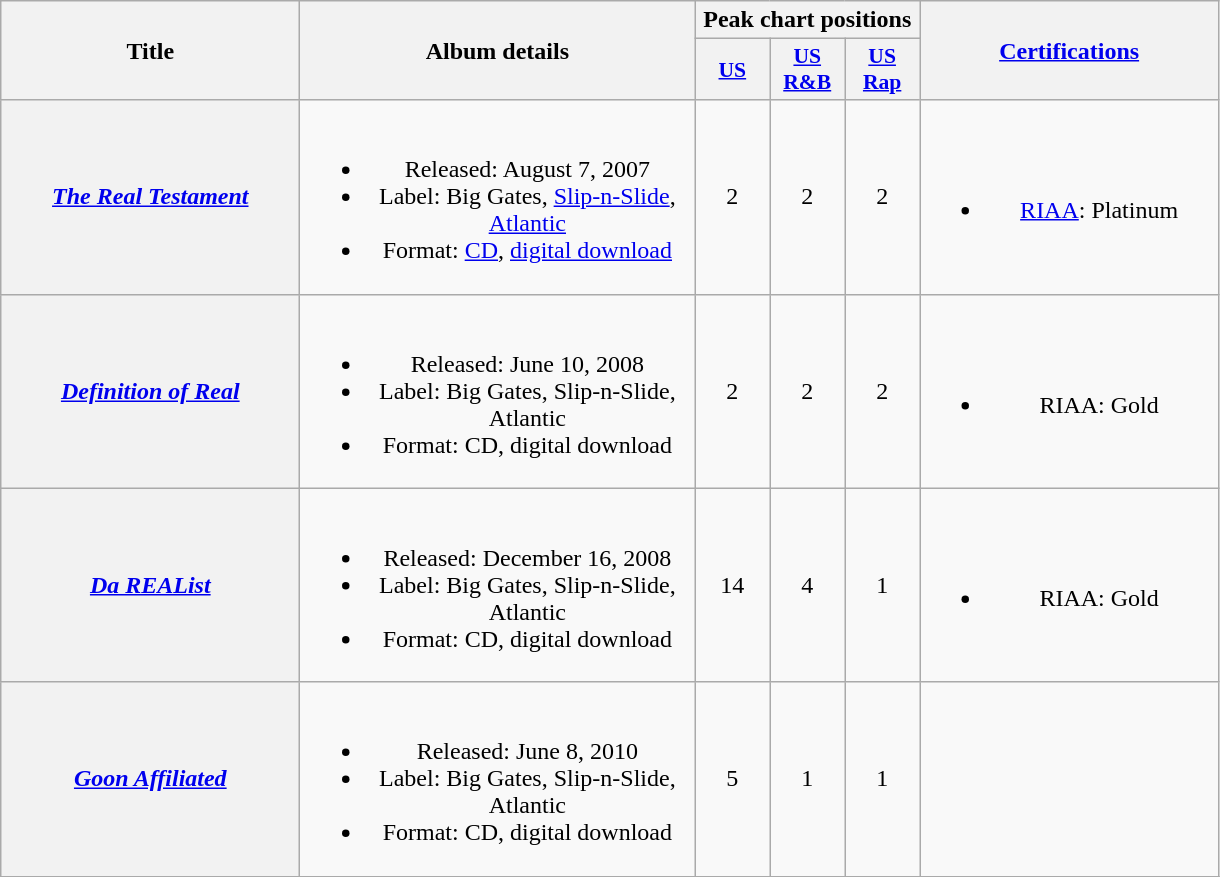<table class="wikitable plainrowheaders" style="text-align:center;">
<tr>
<th scope="col" rowspan="2" style="width:12em;">Title</th>
<th scope="col" rowspan="2" style="width:16em;">Album details</th>
<th scope="col" colspan="3">Peak chart positions</th>
<th scope="col" rowspan="2" style="width:12em;"><a href='#'>Certifications</a></th>
</tr>
<tr>
<th style="width:3em;font-size:90%;"><a href='#'>US</a><br></th>
<th style="width:3em;font-size:90%;"><a href='#'>US<br>R&B</a><br></th>
<th style="width:3em;font-size:90%;"><a href='#'>US<br>Rap</a><br></th>
</tr>
<tr>
<th scope="row"><em><a href='#'>The Real Testament</a></em></th>
<td><br><ul><li>Released: August 7, 2007</li><li>Label: Big Gates, <a href='#'>Slip-n-Slide</a>, <a href='#'>Atlantic</a></li><li>Format: <a href='#'>CD</a>, <a href='#'>digital download</a></li></ul></td>
<td>2</td>
<td>2</td>
<td>2</td>
<td><br><ul><li><a href='#'>RIAA</a>: Platinum</li></ul></td>
</tr>
<tr>
<th scope="row"><em><a href='#'>Definition of Real</a></em></th>
<td><br><ul><li>Released: June 10, 2008</li><li>Label: Big Gates, Slip-n-Slide, Atlantic</li><li>Format: CD, digital download</li></ul></td>
<td>2</td>
<td>2</td>
<td>2</td>
<td><br><ul><li>RIAA: Gold</li></ul></td>
</tr>
<tr>
<th scope="row"><em><a href='#'>Da REAList</a></em></th>
<td><br><ul><li>Released: December 16, 2008</li><li>Label: Big Gates, Slip-n-Slide, Atlantic</li><li>Format: CD, digital download</li></ul></td>
<td>14</td>
<td>4</td>
<td>1</td>
<td><br><ul><li>RIAA: Gold</li></ul></td>
</tr>
<tr>
<th scope="row"><em><a href='#'>Goon Affiliated</a></em></th>
<td><br><ul><li>Released: June 8, 2010</li><li>Label: Big Gates, Slip-n-Slide, Atlantic</li><li>Format: CD, digital download</li></ul></td>
<td>5</td>
<td>1</td>
<td>1</td>
<td></td>
</tr>
<tr>
</tr>
</table>
